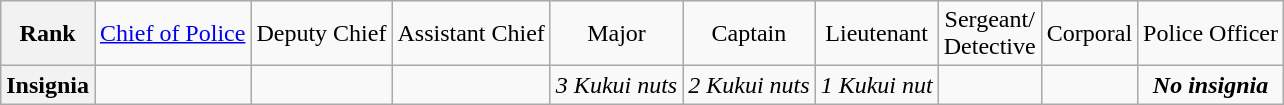<table class="wikitable">
<tr style="text-align:center;">
<th>Rank</th>
<td><a href='#'>Chief of Police</a></td>
<td>Deputy Chief</td>
<td>Assistant Chief</td>
<td>Major</td>
<td>Captain</td>
<td>Lieutenant</td>
<td>Sergeant/<br>Detective</td>
<td>Corporal</td>
<td>Police Officer</td>
</tr>
<tr style="text-align:center;">
<th>Insignia</th>
<td></td>
<td></td>
<td></td>
<td><em>3 Kukui nuts</em></td>
<td><em>2 Kukui nuts</em></td>
<td><em>1 Kukui nut</em></td>
<td></td>
<td></td>
<td><strong><em>No insignia</em></strong></td>
</tr>
</table>
